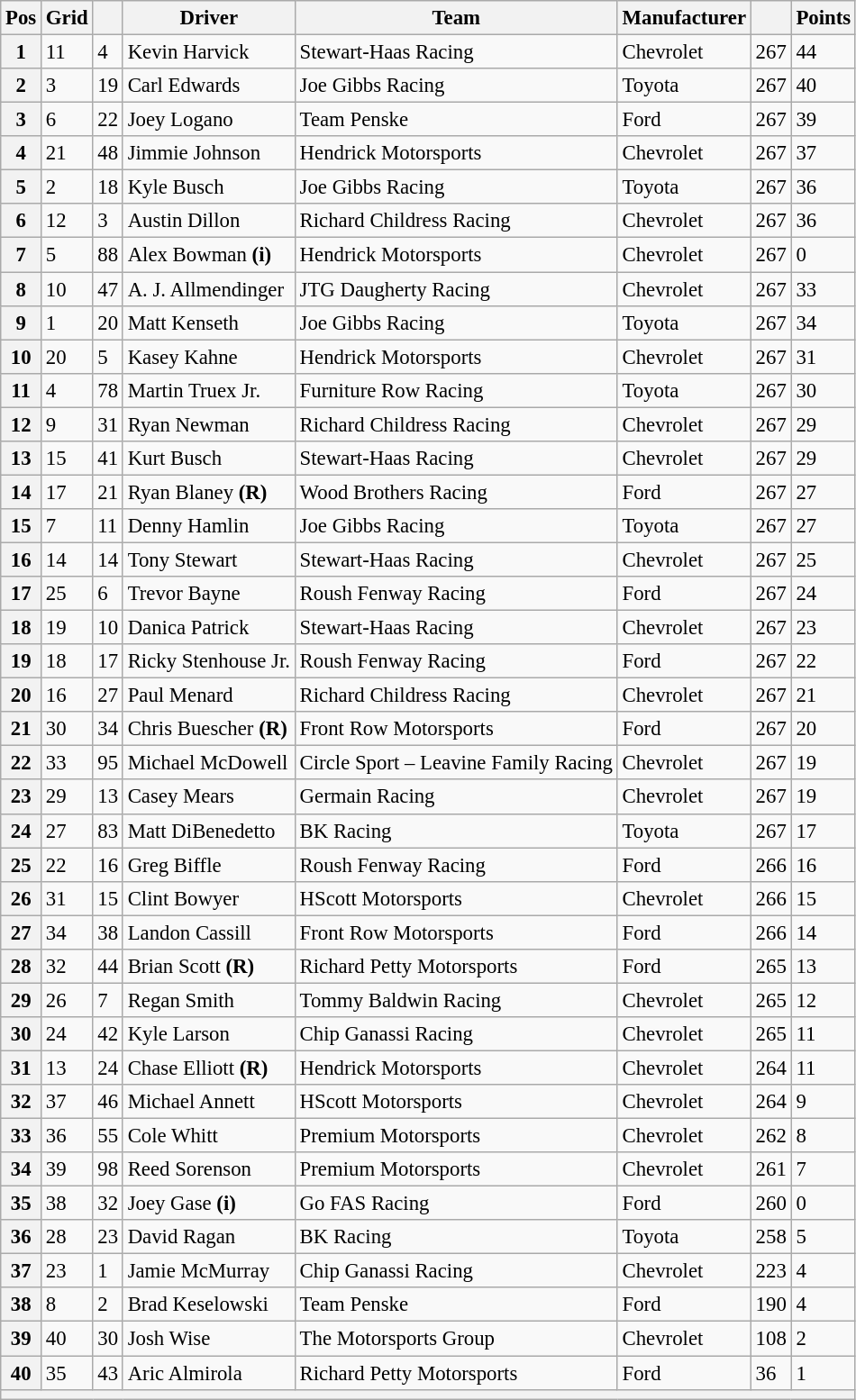<table class="wikitable" style="font-size:95%">
<tr>
<th>Pos</th>
<th>Grid</th>
<th></th>
<th>Driver</th>
<th>Team</th>
<th>Manufacturer</th>
<th></th>
<th>Points</th>
</tr>
<tr>
<th scope="row">1</th>
<td>11</td>
<td>4</td>
<td>Kevin Harvick</td>
<td>Stewart-Haas Racing</td>
<td>Chevrolet</td>
<td>267</td>
<td>44</td>
</tr>
<tr>
<th scope="row">2</th>
<td>3</td>
<td>19</td>
<td>Carl Edwards</td>
<td>Joe Gibbs Racing</td>
<td>Toyota</td>
<td>267</td>
<td>40</td>
</tr>
<tr>
<th scope="row">3</th>
<td>6</td>
<td>22</td>
<td>Joey Logano</td>
<td>Team Penske</td>
<td>Ford</td>
<td>267</td>
<td>39</td>
</tr>
<tr>
<th scope="row">4</th>
<td>21</td>
<td>48</td>
<td>Jimmie Johnson</td>
<td>Hendrick Motorsports</td>
<td>Chevrolet</td>
<td>267</td>
<td>37</td>
</tr>
<tr>
<th scope="row">5</th>
<td>2</td>
<td>18</td>
<td>Kyle Busch</td>
<td>Joe Gibbs Racing</td>
<td>Toyota</td>
<td>267</td>
<td>36</td>
</tr>
<tr>
<th scope="row">6</th>
<td>12</td>
<td>3</td>
<td>Austin Dillon</td>
<td>Richard Childress Racing</td>
<td>Chevrolet</td>
<td>267</td>
<td>36</td>
</tr>
<tr>
<th scope="row">7</th>
<td>5</td>
<td>88</td>
<td>Alex Bowman <strong>(i)</strong></td>
<td>Hendrick Motorsports</td>
<td>Chevrolet</td>
<td>267</td>
<td>0</td>
</tr>
<tr>
<th scope="row">8</th>
<td>10</td>
<td>47</td>
<td>A. J. Allmendinger</td>
<td>JTG Daugherty Racing</td>
<td>Chevrolet</td>
<td>267</td>
<td>33</td>
</tr>
<tr>
<th scope="row">9</th>
<td>1</td>
<td>20</td>
<td>Matt Kenseth</td>
<td>Joe Gibbs Racing</td>
<td>Toyota</td>
<td>267</td>
<td>34</td>
</tr>
<tr>
<th scope="row">10</th>
<td>20</td>
<td>5</td>
<td>Kasey Kahne</td>
<td>Hendrick Motorsports</td>
<td>Chevrolet</td>
<td>267</td>
<td>31</td>
</tr>
<tr>
<th scope="row">11</th>
<td>4</td>
<td>78</td>
<td>Martin Truex Jr.</td>
<td>Furniture Row Racing</td>
<td>Toyota</td>
<td>267</td>
<td>30</td>
</tr>
<tr>
<th scope="row">12</th>
<td>9</td>
<td>31</td>
<td>Ryan Newman</td>
<td>Richard Childress Racing</td>
<td>Chevrolet</td>
<td>267</td>
<td>29</td>
</tr>
<tr>
<th scope="row">13</th>
<td>15</td>
<td>41</td>
<td>Kurt Busch</td>
<td>Stewart-Haas Racing</td>
<td>Chevrolet</td>
<td>267</td>
<td>29</td>
</tr>
<tr>
<th scope="row">14</th>
<td>17</td>
<td>21</td>
<td>Ryan Blaney <strong>(R)</strong></td>
<td>Wood Brothers Racing</td>
<td>Ford</td>
<td>267</td>
<td>27</td>
</tr>
<tr>
<th scope="row">15</th>
<td>7</td>
<td>11</td>
<td>Denny Hamlin</td>
<td>Joe Gibbs Racing</td>
<td>Toyota</td>
<td>267</td>
<td>27</td>
</tr>
<tr>
<th scope="row">16</th>
<td>14</td>
<td>14</td>
<td>Tony Stewart</td>
<td>Stewart-Haas Racing</td>
<td>Chevrolet</td>
<td>267</td>
<td>25</td>
</tr>
<tr>
<th scope="row">17</th>
<td>25</td>
<td>6</td>
<td>Trevor Bayne</td>
<td>Roush Fenway Racing</td>
<td>Ford</td>
<td>267</td>
<td>24</td>
</tr>
<tr>
<th scope="row">18</th>
<td>19</td>
<td>10</td>
<td>Danica Patrick</td>
<td>Stewart-Haas Racing</td>
<td>Chevrolet</td>
<td>267</td>
<td>23</td>
</tr>
<tr>
<th scope="row">19</th>
<td>18</td>
<td>17</td>
<td>Ricky Stenhouse Jr.</td>
<td>Roush Fenway Racing</td>
<td>Ford</td>
<td>267</td>
<td>22</td>
</tr>
<tr>
<th scope="row">20</th>
<td>16</td>
<td>27</td>
<td>Paul Menard</td>
<td>Richard Childress Racing</td>
<td>Chevrolet</td>
<td>267</td>
<td>21</td>
</tr>
<tr>
<th scope="row">21</th>
<td>30</td>
<td>34</td>
<td>Chris Buescher <strong>(R)</strong></td>
<td>Front Row Motorsports</td>
<td>Ford</td>
<td>267</td>
<td>20</td>
</tr>
<tr>
<th scope="row">22</th>
<td>33</td>
<td>95</td>
<td>Michael McDowell</td>
<td>Circle Sport – Leavine Family Racing</td>
<td>Chevrolet</td>
<td>267</td>
<td>19</td>
</tr>
<tr>
<th scope="row">23</th>
<td>29</td>
<td>13</td>
<td>Casey Mears</td>
<td>Germain Racing</td>
<td>Chevrolet</td>
<td>267</td>
<td>19</td>
</tr>
<tr>
<th scope="row">24</th>
<td>27</td>
<td>83</td>
<td>Matt DiBenedetto</td>
<td>BK Racing</td>
<td>Toyota</td>
<td>267</td>
<td>17</td>
</tr>
<tr>
<th scope="row">25</th>
<td>22</td>
<td>16</td>
<td>Greg Biffle</td>
<td>Roush Fenway Racing</td>
<td>Ford</td>
<td>266</td>
<td>16</td>
</tr>
<tr>
<th scope="row">26</th>
<td>31</td>
<td>15</td>
<td>Clint Bowyer</td>
<td>HScott Motorsports</td>
<td>Chevrolet</td>
<td>266</td>
<td>15</td>
</tr>
<tr>
<th scope="row">27</th>
<td>34</td>
<td>38</td>
<td>Landon Cassill</td>
<td>Front Row Motorsports</td>
<td>Ford</td>
<td>266</td>
<td>14</td>
</tr>
<tr>
<th scope="row">28</th>
<td>32</td>
<td>44</td>
<td>Brian Scott <strong>(R)</strong></td>
<td>Richard Petty Motorsports</td>
<td>Ford</td>
<td>265</td>
<td>13</td>
</tr>
<tr>
<th scope="row">29</th>
<td>26</td>
<td>7</td>
<td>Regan Smith</td>
<td>Tommy Baldwin Racing</td>
<td>Chevrolet</td>
<td>265</td>
<td>12</td>
</tr>
<tr>
<th scope="row">30</th>
<td>24</td>
<td>42</td>
<td>Kyle Larson</td>
<td>Chip Ganassi Racing</td>
<td>Chevrolet</td>
<td>265</td>
<td>11</td>
</tr>
<tr>
<th scope="row">31</th>
<td>13</td>
<td>24</td>
<td>Chase Elliott <strong>(R)</strong></td>
<td>Hendrick Motorsports</td>
<td>Chevrolet</td>
<td>264</td>
<td>11</td>
</tr>
<tr>
<th scope="row">32</th>
<td>37</td>
<td>46</td>
<td>Michael Annett</td>
<td>HScott Motorsports</td>
<td>Chevrolet</td>
<td>264</td>
<td>9</td>
</tr>
<tr>
<th scope="row">33</th>
<td>36</td>
<td>55</td>
<td>Cole Whitt</td>
<td>Premium Motorsports</td>
<td>Chevrolet</td>
<td>262</td>
<td>8</td>
</tr>
<tr>
<th scope="row">34</th>
<td>39</td>
<td>98</td>
<td>Reed Sorenson</td>
<td>Premium Motorsports</td>
<td>Chevrolet</td>
<td>261</td>
<td>7</td>
</tr>
<tr>
<th scope="row">35</th>
<td>38</td>
<td>32</td>
<td>Joey Gase <strong>(i)</strong></td>
<td>Go FAS Racing</td>
<td>Ford</td>
<td>260</td>
<td>0</td>
</tr>
<tr>
<th scope="row">36</th>
<td>28</td>
<td>23</td>
<td>David Ragan</td>
<td>BK Racing</td>
<td>Toyota</td>
<td>258</td>
<td>5</td>
</tr>
<tr>
<th scope="row">37</th>
<td>23</td>
<td>1</td>
<td>Jamie McMurray</td>
<td>Chip Ganassi Racing</td>
<td>Chevrolet</td>
<td>223</td>
<td>4</td>
</tr>
<tr>
<th scope="row">38</th>
<td>8</td>
<td>2</td>
<td>Brad Keselowski</td>
<td>Team Penske</td>
<td>Ford</td>
<td>190</td>
<td>4</td>
</tr>
<tr>
<th scope="row">39</th>
<td>40</td>
<td>30</td>
<td>Josh Wise</td>
<td>The Motorsports Group</td>
<td>Chevrolet</td>
<td>108</td>
<td>2</td>
</tr>
<tr>
<th scope="row">40</th>
<td>35</td>
<td>43</td>
<td>Aric Almirola</td>
<td>Richard Petty Motorsports</td>
<td>Ford</td>
<td>36</td>
<td>1</td>
</tr>
<tr class="sortbottom">
<th colspan="8"></th>
</tr>
</table>
